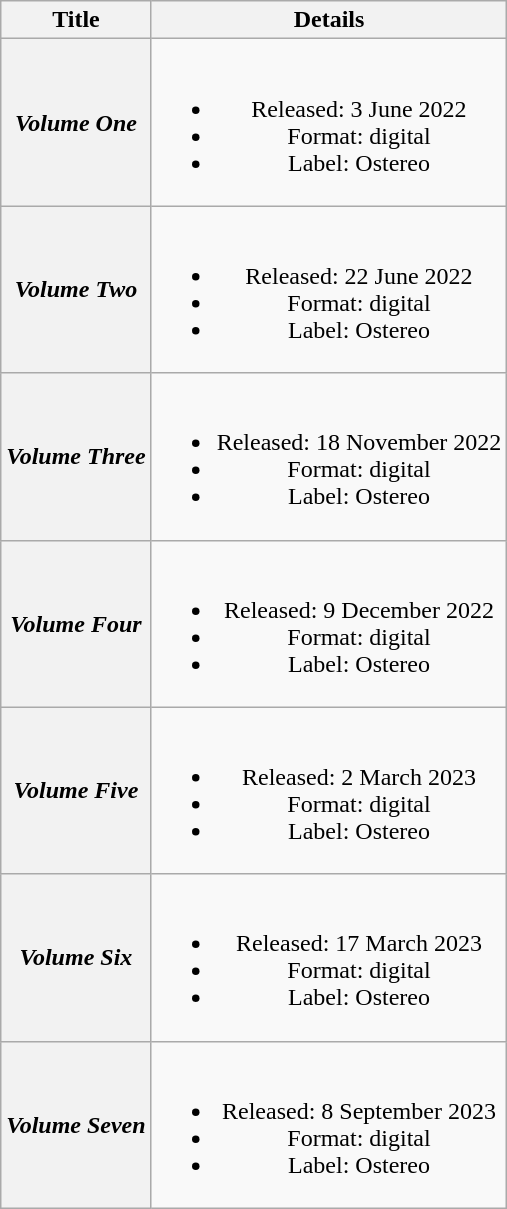<table class="wikitable plainrowheaders" style="text-align:center;" border="1">
<tr>
<th>Title</th>
<th>Details</th>
</tr>
<tr>
<th scope="row"><em>Volume One</em></th>
<td><br><ul><li>Released: 3 June 2022</li><li>Format: digital</li><li>Label: Ostereo</li></ul></td>
</tr>
<tr>
<th scope="row"><em>Volume Two</em></th>
<td><br><ul><li>Released: 22 June 2022</li><li>Format: digital</li><li>Label: Ostereo</li></ul></td>
</tr>
<tr>
<th scope="row"><em>Volume Three</em></th>
<td><br><ul><li>Released: 18 November 2022</li><li>Format: digital</li><li>Label: Ostereo</li></ul></td>
</tr>
<tr>
<th scope="row"><em>Volume Four</em></th>
<td><br><ul><li>Released: 9 December 2022</li><li>Format: digital</li><li>Label: Ostereo</li></ul></td>
</tr>
<tr>
<th scope="row"><em>Volume Five</em></th>
<td><br><ul><li>Released: 2 March 2023</li><li>Format: digital</li><li>Label: Ostereo</li></ul></td>
</tr>
<tr>
<th scope="row"><em>Volume Six</em></th>
<td><br><ul><li>Released: 17 March 2023</li><li>Format: digital</li><li>Label: Ostereo</li></ul></td>
</tr>
<tr>
<th scope="row"><em>Volume Seven</em></th>
<td><br><ul><li>Released: 8 September 2023</li><li>Format: digital</li><li>Label: Ostereo</li></ul></td>
</tr>
</table>
